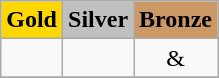<table class="wikitable">
<tr>
<th style="background: gold">Gold</th>
<th style="background: silver">Silver</th>
<th style="background: #cc9966">Bronze</th>
</tr>
<tr>
<td align="center"></td>
<td align="center"></td>
<td align="center"> & </td>
</tr>
<tr>
</tr>
</table>
